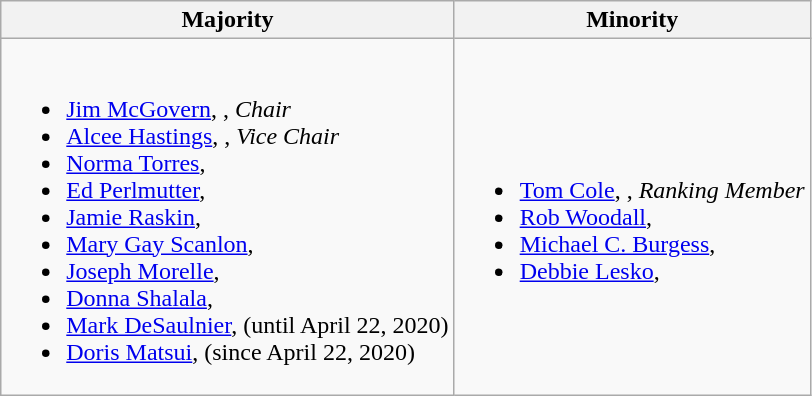<table class=wikitable>
<tr>
<th>Majority</th>
<th>Minority</th>
</tr>
<tr>
<td><br><ul><li><a href='#'>Jim McGovern</a>, , <em>Chair</em></li><li><a href='#'>Alcee Hastings</a>, , <em>Vice Chair</em></li><li><a href='#'>Norma Torres</a>, </li><li><a href='#'>Ed Perlmutter</a>, </li><li><a href='#'>Jamie Raskin</a>, </li><li><a href='#'>Mary Gay Scanlon</a>, </li><li><a href='#'>Joseph Morelle</a>, </li><li><a href='#'>Donna Shalala</a>, </li><li><a href='#'>Mark DeSaulnier</a>,  (until April 22, 2020)</li><li><a href='#'>Doris Matsui</a>,  (since April 22, 2020)</li></ul></td>
<td><br><ul><li><a href='#'>Tom Cole</a>, , <em>Ranking Member</em></li><li><a href='#'>Rob Woodall</a>, </li><li><a href='#'>Michael C. Burgess</a>, </li><li><a href='#'>Debbie Lesko</a>, </li></ul></td>
</tr>
</table>
